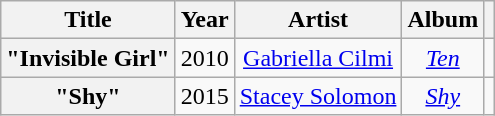<table class="wikitable plainrowheaders" style="text-align:center;">
<tr>
<th scope="col">Title</th>
<th scope="col">Year</th>
<th scope="col">Artist</th>
<th scope="col">Album</th>
<th scope="col"></th>
</tr>
<tr>
<th scope="row">"Invisible Girl"</th>
<td>2010</td>
<td><a href='#'>Gabriella Cilmi</a></td>
<td><em><a href='#'>Ten</a></em></td>
<td></td>
</tr>
<tr>
<th scope="row">"Shy"</th>
<td>2015</td>
<td><a href='#'>Stacey Solomon</a></td>
<td><em><a href='#'>Shy</a></em></td>
<td></td>
</tr>
</table>
